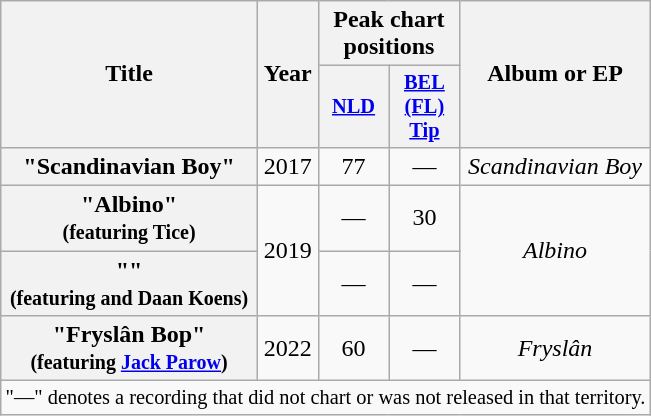<table class="wikitable plainrowheaders" style="text-align:center;">
<tr>
<th scope="col" rowspan="2">Title</th>
<th scope="col" rowspan="2">Year</th>
<th scope="col" colspan="2">Peak chart positions</th>
<th scope="col" rowspan="2">Album or EP</th>
</tr>
<tr>
<th scope="col" style="width:3em;font-size:85%;"><a href='#'>NLD</a><br></th>
<th scope="col" style="width:3em;font-size:85%;"><a href='#'>BEL<br>(FL)<br>Tip</a><br></th>
</tr>
<tr>
<th scope="row">"Scandinavian Boy"</th>
<td>2017</td>
<td>77</td>
<td>—</td>
<td><em>Scandinavian Boy</em></td>
</tr>
<tr>
<th scope="row">"Albino"<br><small>(featuring Tice)</small></th>
<td rowspan="2">2019</td>
<td>—</td>
<td>30</td>
<td rowspan="2"><em>Albino</em></td>
</tr>
<tr>
<th scope="row">""<br><small>(featuring  and Daan Koens)</small></th>
<td>—</td>
<td>—</td>
</tr>
<tr>
<th scope="row">"Fryslân Bop"<br><small>(featuring <a href='#'>Jack Parow</a>)</small></th>
<td>2022</td>
<td>60</td>
<td>—</td>
<td><em>Fryslân</em></td>
</tr>
<tr>
<td colspan="5" style="font-size:85%">"—" denotes a recording that did not chart or was not released in that territory.</td>
</tr>
</table>
